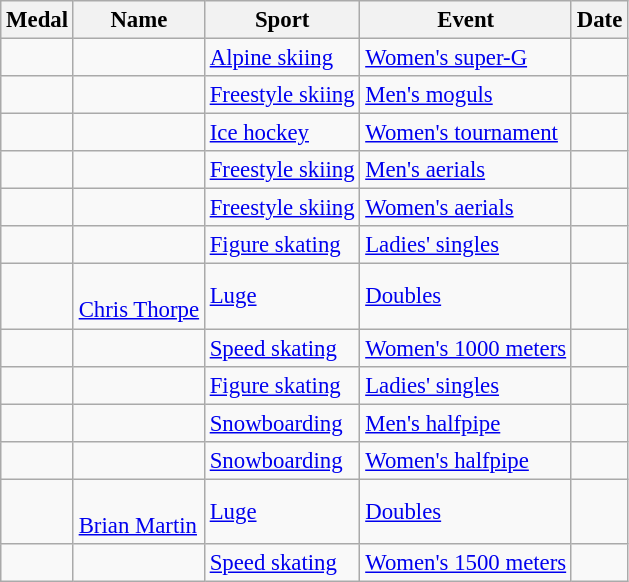<table class="wikitable sortable"  style="font-size:95%">
<tr>
<th>Medal</th>
<th>Name</th>
<th>Sport</th>
<th>Event</th>
<th>Date</th>
</tr>
<tr>
<td></td>
<td></td>
<td><a href='#'>Alpine skiing</a></td>
<td><a href='#'>Women's super-G</a></td>
<td></td>
</tr>
<tr>
<td></td>
<td></td>
<td><a href='#'>Freestyle skiing</a></td>
<td><a href='#'>Men's moguls</a></td>
<td></td>
</tr>
<tr>
<td></td>
<td><br></td>
<td><a href='#'>Ice hockey</a></td>
<td><a href='#'>Women's tournament</a></td>
<td></td>
</tr>
<tr>
<td></td>
<td></td>
<td><a href='#'>Freestyle skiing</a></td>
<td><a href='#'>Men's aerials</a></td>
<td></td>
</tr>
<tr>
<td></td>
<td></td>
<td><a href='#'>Freestyle skiing</a></td>
<td><a href='#'>Women's aerials</a></td>
<td></td>
</tr>
<tr>
<td></td>
<td></td>
<td><a href='#'>Figure skating</a></td>
<td><a href='#'>Ladies' singles</a></td>
<td></td>
</tr>
<tr>
<td></td>
<td><br><a href='#'>Chris Thorpe</a></td>
<td><a href='#'>Luge</a></td>
<td><a href='#'>Doubles</a></td>
<td></td>
</tr>
<tr>
<td></td>
<td></td>
<td><a href='#'>Speed skating</a></td>
<td><a href='#'>Women's 1000 meters</a></td>
<td></td>
</tr>
<tr>
<td></td>
<td></td>
<td><a href='#'>Figure skating</a></td>
<td><a href='#'>Ladies' singles</a></td>
<td></td>
</tr>
<tr>
<td></td>
<td></td>
<td><a href='#'>Snowboarding</a></td>
<td><a href='#'>Men's halfpipe</a></td>
<td></td>
</tr>
<tr>
<td></td>
<td></td>
<td><a href='#'>Snowboarding</a></td>
<td><a href='#'>Women's halfpipe</a></td>
<td></td>
</tr>
<tr>
<td></td>
<td><br><a href='#'>Brian Martin</a></td>
<td><a href='#'>Luge</a></td>
<td><a href='#'>Doubles</a></td>
<td></td>
</tr>
<tr>
<td></td>
<td></td>
<td><a href='#'>Speed skating</a></td>
<td><a href='#'>Women's 1500 meters</a></td>
<td></td>
</tr>
</table>
